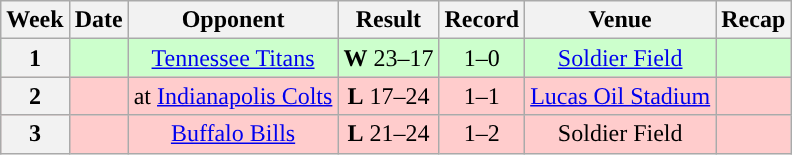<table class="wikitable" style="text-align:center">
<tr>
<th>Week</th>
<th>Date</th>
<th>Opponent</th>
<th>Result</th>
<th>Record</th>
<th>Venue</th>
<th>Recap</th>
</tr>
<tr style="background:#cfc">
<th>1</th>
<td></td>
<td><a href='#'>Tennessee Titans</a></td>
<td><strong>W</strong> 23–17</td>
<td>1–0</td>
<td><a href='#'>Soldier Field</a></td>
<td></td>
</tr>
<tr style="background:#fcc">
<th>2</th>
<td></td>
<td>at <a href='#'>Indianapolis Colts</a></td>
<td><strong>L</strong> 17–24</td>
<td>1–1</td>
<td><a href='#'>Lucas Oil Stadium</a></td>
<td></td>
</tr>
<tr style="background:#fcc">
<th>3</th>
<td></td>
<td><a href='#'>Buffalo Bills</a></td>
<td><strong>L</strong> 21–24</td>
<td>1–2</td>
<td>Soldier Field</td>
<td></td>
</tr>
</table>
